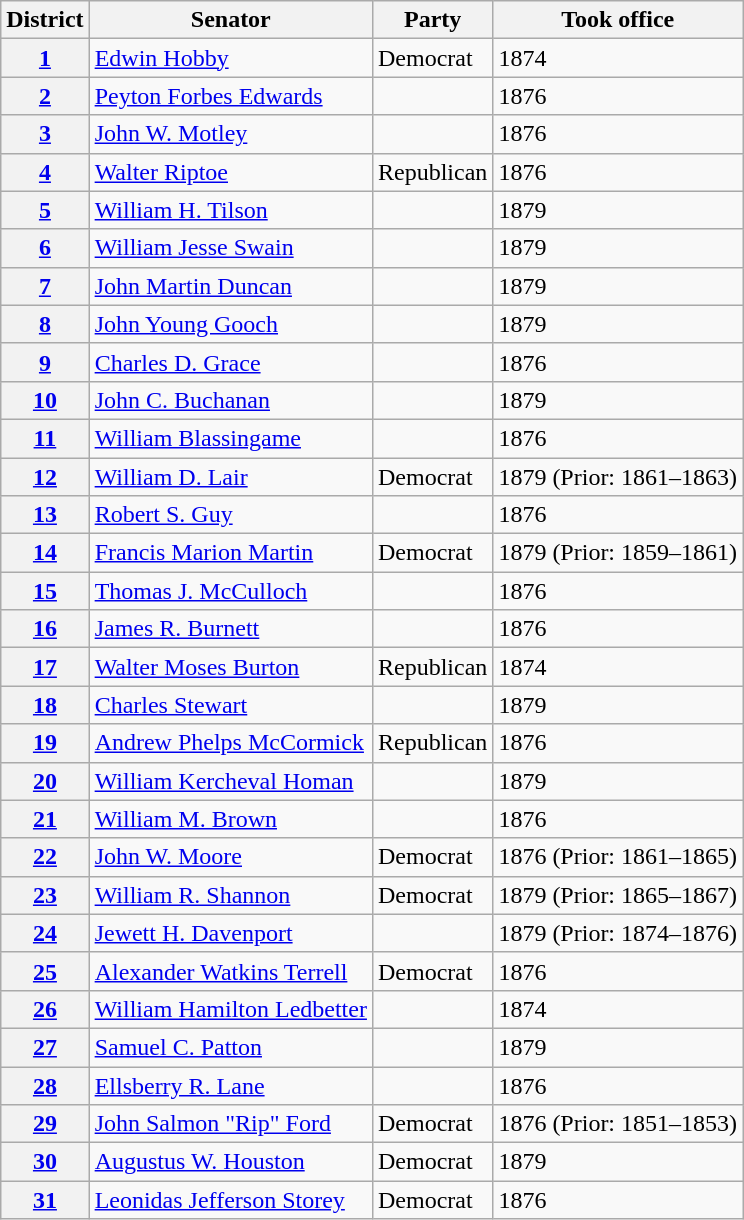<table class="wikitable">
<tr>
<th>District</th>
<th>Senator</th>
<th>Party</th>
<th>Took office</th>
</tr>
<tr>
<th><a href='#'>1</a></th>
<td><a href='#'>Edwin Hobby</a></td>
<td>Democrat</td>
<td>1874</td>
</tr>
<tr>
<th><a href='#'>2</a></th>
<td><a href='#'>Peyton Forbes Edwards</a></td>
<td></td>
<td>1876</td>
</tr>
<tr>
<th><a href='#'>3</a></th>
<td><a href='#'>John W. Motley</a></td>
<td></td>
<td>1876</td>
</tr>
<tr>
<th><a href='#'>4</a></th>
<td><a href='#'>Walter Riptoe</a></td>
<td>Republican</td>
<td>1876</td>
</tr>
<tr>
<th><a href='#'>5</a></th>
<td><a href='#'>William H. Tilson</a></td>
<td></td>
<td>1879</td>
</tr>
<tr>
<th><a href='#'>6</a></th>
<td><a href='#'>William Jesse Swain</a></td>
<td></td>
<td>1879</td>
</tr>
<tr>
<th><a href='#'>7</a></th>
<td><a href='#'>John Martin Duncan</a></td>
<td></td>
<td>1879</td>
</tr>
<tr>
<th><a href='#'>8</a></th>
<td><a href='#'>John Young Gooch</a></td>
<td></td>
<td>1879</td>
</tr>
<tr>
<th><a href='#'>9</a></th>
<td><a href='#'>Charles D. Grace</a></td>
<td></td>
<td>1876</td>
</tr>
<tr>
<th><a href='#'>10</a></th>
<td><a href='#'>John C. Buchanan</a></td>
<td></td>
<td>1879</td>
</tr>
<tr>
<th><a href='#'>11</a></th>
<td><a href='#'>William Blassingame</a></td>
<td></td>
<td>1876</td>
</tr>
<tr>
<th><a href='#'>12</a></th>
<td><a href='#'>William D. Lair</a></td>
<td>Democrat</td>
<td>1879 (Prior: 1861–1863)</td>
</tr>
<tr>
<th><a href='#'>13</a></th>
<td><a href='#'>Robert S. Guy</a></td>
<td></td>
<td>1876</td>
</tr>
<tr>
<th><a href='#'>14</a></th>
<td><a href='#'>Francis Marion Martin</a></td>
<td>Democrat</td>
<td>1879 (Prior: 1859–1861)</td>
</tr>
<tr>
<th><a href='#'>15</a></th>
<td><a href='#'>Thomas J. McCulloch</a></td>
<td></td>
<td>1876</td>
</tr>
<tr>
<th><a href='#'>16</a></th>
<td><a href='#'>James R. Burnett</a></td>
<td></td>
<td>1876</td>
</tr>
<tr>
<th><a href='#'>17</a></th>
<td><a href='#'>Walter Moses Burton</a></td>
<td>Republican</td>
<td>1874</td>
</tr>
<tr>
<th><a href='#'>18</a></th>
<td><a href='#'>Charles Stewart</a></td>
<td></td>
<td>1879</td>
</tr>
<tr>
<th><a href='#'>19</a></th>
<td><a href='#'>Andrew Phelps McCormick</a></td>
<td>Republican</td>
<td>1876</td>
</tr>
<tr>
<th><a href='#'>20</a></th>
<td><a href='#'>William Kercheval Homan</a></td>
<td></td>
<td>1879</td>
</tr>
<tr>
<th><a href='#'>21</a></th>
<td><a href='#'>William M. Brown</a></td>
<td></td>
<td>1876</td>
</tr>
<tr>
<th><a href='#'>22</a></th>
<td><a href='#'>John W. Moore</a></td>
<td>Democrat</td>
<td>1876 (Prior: 1861–1865)</td>
</tr>
<tr>
<th><a href='#'>23</a></th>
<td><a href='#'>William R. Shannon</a></td>
<td>Democrat</td>
<td>1879 (Prior: 1865–1867)</td>
</tr>
<tr>
<th><a href='#'>24</a></th>
<td><a href='#'>Jewett H. Davenport</a></td>
<td></td>
<td>1879 (Prior: 1874–1876)</td>
</tr>
<tr>
<th><a href='#'>25</a></th>
<td><a href='#'>Alexander Watkins Terrell</a></td>
<td>Democrat</td>
<td>1876</td>
</tr>
<tr>
<th><a href='#'>26</a></th>
<td><a href='#'>William Hamilton Ledbetter</a></td>
<td></td>
<td>1874</td>
</tr>
<tr>
<th><a href='#'>27</a></th>
<td><a href='#'>Samuel C. Patton</a></td>
<td></td>
<td>1879</td>
</tr>
<tr>
<th><a href='#'>28</a></th>
<td><a href='#'>Ellsberry R. Lane</a></td>
<td></td>
<td>1876</td>
</tr>
<tr>
<th><a href='#'>29</a></th>
<td><a href='#'>John Salmon "Rip" Ford</a></td>
<td>Democrat</td>
<td>1876 (Prior: 1851–1853)</td>
</tr>
<tr>
<th><a href='#'>30</a></th>
<td><a href='#'>Augustus W. Houston</a></td>
<td>Democrat</td>
<td>1879</td>
</tr>
<tr>
<th><a href='#'>31</a></th>
<td><a href='#'>Leonidas Jefferson Storey</a></td>
<td>Democrat</td>
<td>1876</td>
</tr>
</table>
